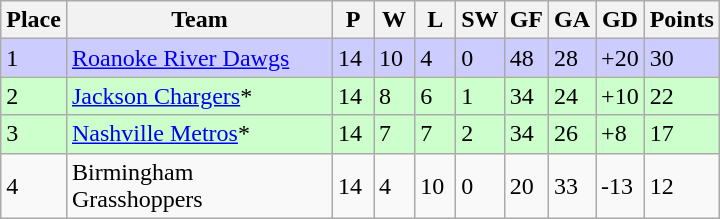<table class="wikitable">
<tr>
<th>Place</th>
<th width="170">Team</th>
<th width="20">P</th>
<th width="20">W</th>
<th width="20">L</th>
<th width="20">SW</th>
<th width="20">GF</th>
<th width="20">GA</th>
<th width="25">GD</th>
<th>Points</th>
</tr>
<tr bgcolor=#ccccff>
<td>1</td>
<td><a href='#'>Roanoke River Dawgs</a></td>
<td>14</td>
<td>10</td>
<td>4</td>
<td>0</td>
<td>48</td>
<td>28</td>
<td>+20</td>
<td>30</td>
</tr>
<tr bgcolor=#ccffcc>
<td>2</td>
<td><a href='#'>Jackson Chargers</a>*</td>
<td>14</td>
<td>8</td>
<td>6</td>
<td>1</td>
<td>34</td>
<td>24</td>
<td>+10</td>
<td>22</td>
</tr>
<tr bgcolor=#ccffcc>
<td>3</td>
<td><a href='#'>Nashville Metros</a>*</td>
<td>14</td>
<td>7</td>
<td>7</td>
<td>2</td>
<td>34</td>
<td>26</td>
<td>+8</td>
<td>17</td>
</tr>
<tr>
<td>4</td>
<td>Birmingham Grasshoppers</td>
<td>14</td>
<td>4</td>
<td>10</td>
<td>0</td>
<td>20</td>
<td>33</td>
<td>-13</td>
<td>12</td>
</tr>
</table>
